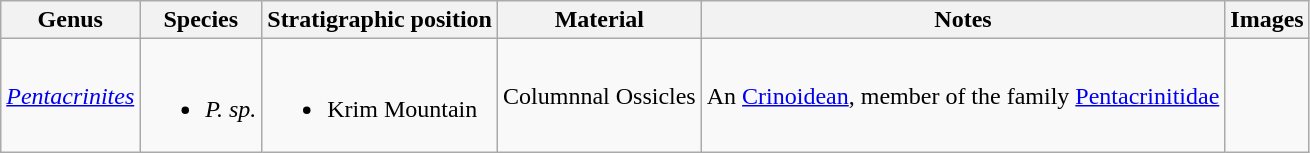<table class="wikitable">
<tr>
<th>Genus</th>
<th>Species</th>
<th>Stratigraphic position</th>
<th>Material</th>
<th>Notes</th>
<th>Images</th>
</tr>
<tr>
<td><em><a href='#'>Pentacrinites</a></em></td>
<td><br><ul><li><em>P. sp.</em></li></ul></td>
<td><br><ul><li>Krim Mountain</li></ul></td>
<td>Columnnal Ossicles</td>
<td>An <a href='#'>Crinoidean</a>, member of the family <a href='#'>Pentacrinitidae</a></td>
<td></td>
</tr>
</table>
